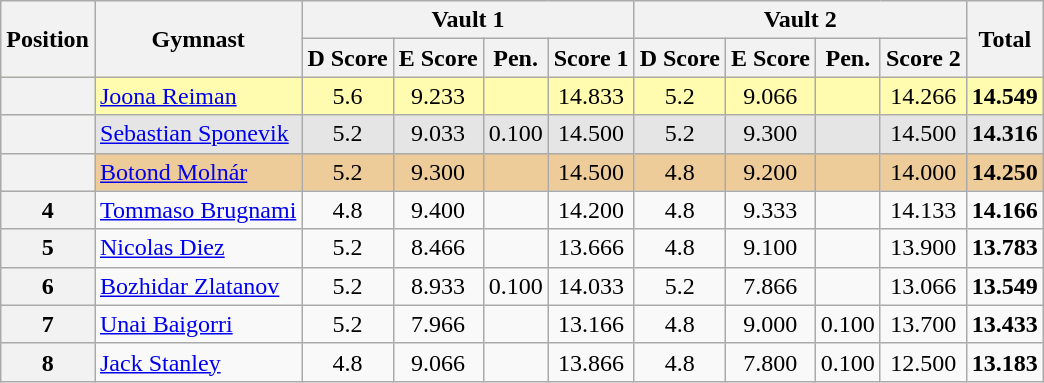<table style="text-align:center;" class="wikitable sortable">
<tr>
<th rowspan="2">Position</th>
<th rowspan="2">Gymnast</th>
<th colspan="4">Vault 1</th>
<th colspan="4">Vault 2</th>
<th rowspan="2">Total</th>
</tr>
<tr>
<th>D Score</th>
<th>E Score</th>
<th>Pen.</th>
<th>Score 1</th>
<th>D Score</th>
<th>E Score</th>
<th>Pen.</th>
<th>Score 2</th>
</tr>
<tr style="background:#fffcaf;">
<th scope="row" style="text-align:center"></th>
<td style="text-align:left;"> <a href='#'>Joona Reiman</a></td>
<td>5.6</td>
<td>9.233</td>
<td></td>
<td>14.833</td>
<td>5.2</td>
<td>9.066</td>
<td></td>
<td>14.266</td>
<td><strong>14.549</strong></td>
</tr>
<tr style="background:#e5e5e5;">
<th scope="row" style="text-align:center"></th>
<td style="text-align:left;"> <a href='#'>Sebastian Sponevik</a></td>
<td>5.2</td>
<td>9.033</td>
<td>0.100</td>
<td>14.500</td>
<td>5.2</td>
<td>9.300</td>
<td></td>
<td>14.500</td>
<td><strong>14.316</strong></td>
</tr>
<tr style="background:#ec9;">
<th scope="row" style="text-align:center"></th>
<td style="text-align:left;"> <a href='#'>Botond Molnár</a></td>
<td>5.2</td>
<td>9.300</td>
<td></td>
<td>14.500</td>
<td>4.8</td>
<td>9.200</td>
<td></td>
<td>14.000</td>
<td><strong>14.250</strong></td>
</tr>
<tr>
<th>4</th>
<td style="text-align:left;"> <a href='#'>Tommaso Brugnami</a></td>
<td>4.8</td>
<td>9.400</td>
<td></td>
<td>14.200</td>
<td>4.8</td>
<td>9.333</td>
<td></td>
<td>14.133</td>
<td><strong>14.166</strong></td>
</tr>
<tr>
<th>5</th>
<td style="text-align:left;"> <a href='#'>Nicolas Diez</a></td>
<td>5.2</td>
<td>8.466</td>
<td></td>
<td>13.666</td>
<td>4.8</td>
<td>9.100</td>
<td></td>
<td>13.900</td>
<td><strong>13.783</strong></td>
</tr>
<tr>
<th>6</th>
<td style="text-align:left;"> <a href='#'>Bozhidar Zlatanov</a></td>
<td>5.2</td>
<td>8.933</td>
<td>0.100</td>
<td>14.033</td>
<td>5.2</td>
<td>7.866</td>
<td></td>
<td>13.066</td>
<td><strong>13.549</strong></td>
</tr>
<tr>
<th>7</th>
<td style="text-align:left;"> <a href='#'>Unai Baigorri</a></td>
<td>5.2</td>
<td>7.966</td>
<td></td>
<td>13.166</td>
<td>4.8</td>
<td>9.000</td>
<td>0.100</td>
<td>13.700</td>
<td><strong>13.433</strong></td>
</tr>
<tr>
<th>8</th>
<td style="text-align:left;"> <a href='#'>Jack Stanley</a></td>
<td>4.8</td>
<td>9.066</td>
<td></td>
<td>13.866</td>
<td>4.8</td>
<td>7.800</td>
<td>0.100</td>
<td>12.500</td>
<td><strong>13.183</strong></td>
</tr>
</table>
